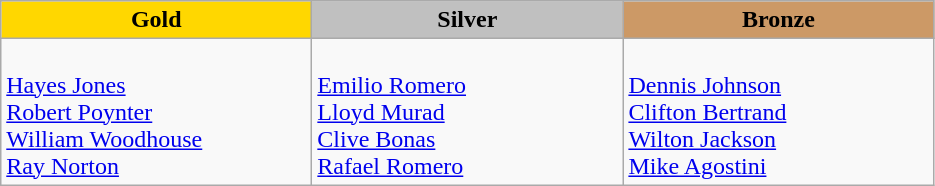<table class="wikitable" style="text-align:left">
<tr align="center">
<td width=200 bgcolor=gold><strong>Gold</strong></td>
<td width=200 bgcolor=silver><strong>Silver</strong></td>
<td width=200 bgcolor=CC9966><strong>Bronze</strong></td>
</tr>
<tr>
<td><em></em><br><a href='#'>Hayes Jones</a><br><a href='#'>Robert Poynter</a><br><a href='#'>William Woodhouse</a><br><a href='#'>Ray Norton</a></td>
<td><em></em><br><a href='#'>Emilio Romero</a><br><a href='#'>Lloyd Murad</a><br><a href='#'>Clive Bonas</a><br><a href='#'>Rafael Romero</a></td>
<td><em></em><br><a href='#'>Dennis Johnson</a><br><a href='#'>Clifton Bertrand</a><br><a href='#'>Wilton Jackson</a><br><a href='#'>Mike Agostini</a></td>
</tr>
</table>
